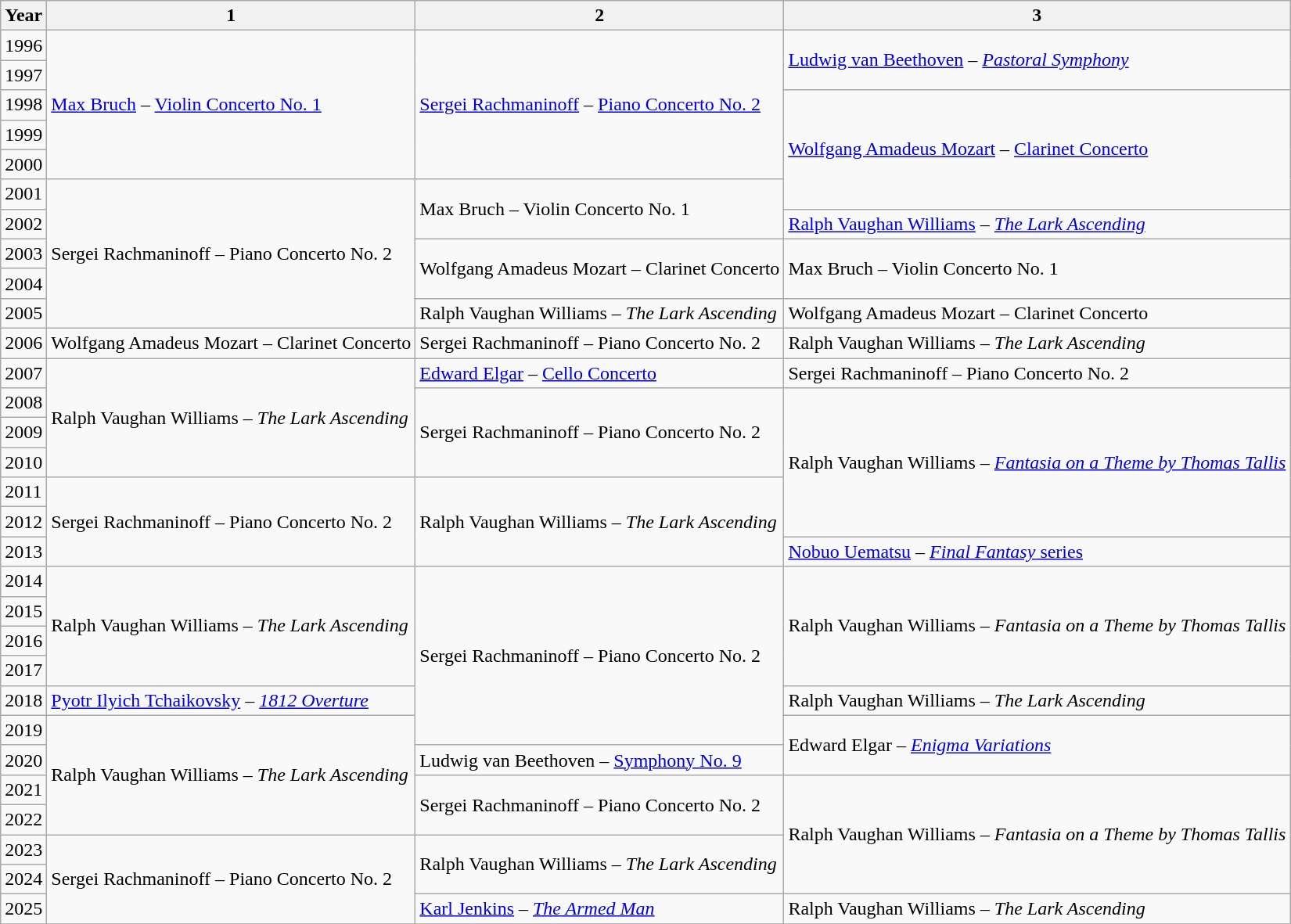<table class=wikitable>
<tr>
<th>Year</th>
<th>1</th>
<th>2</th>
<th>3</th>
</tr>
<tr>
<td>1996</td>
<td rowspan=5><a href='#'>Max Bruch</a> – <a href='#'>Violin Concerto No. 1</a></td>
<td rowspan=5><a href='#'>Sergei Rachmaninoff</a> – <a href='#'>Piano Concerto No. 2</a></td>
<td rowspan=2><a href='#'>Ludwig van Beethoven</a> – <em><a href='#'>Pastoral Symphony</a></em></td>
</tr>
<tr>
<td>1997</td>
</tr>
<tr>
<td>1998</td>
<td rowspan=4><a href='#'>Wolfgang Amadeus Mozart</a> – <a href='#'>Clarinet Concerto</a></td>
</tr>
<tr>
<td>1999</td>
</tr>
<tr>
<td>2000</td>
</tr>
<tr>
<td>2001</td>
<td rowspan=5>Sergei Rachmaninoff – Piano Concerto No. 2</td>
<td rowspan=2>Max Bruch – Violin Concerto No. 1</td>
</tr>
<tr>
<td>2002</td>
<td><a href='#'>Ralph Vaughan Williams</a> – <em><a href='#'>The Lark Ascending</a></em></td>
</tr>
<tr>
<td>2003</td>
<td rowspan=2>Wolfgang Amadeus Mozart – Clarinet Concerto</td>
<td rowspan=2>Max Bruch – Violin Concerto No. 1</td>
</tr>
<tr>
<td>2004</td>
</tr>
<tr>
<td>2005</td>
<td>Ralph Vaughan Williams – <em>The Lark Ascending</em></td>
<td>Wolfgang Amadeus Mozart – Clarinet Concerto</td>
</tr>
<tr>
<td>2006</td>
<td>Wolfgang Amadeus Mozart – Clarinet Concerto</td>
<td>Sergei Rachmaninoff – Piano Concerto No. 2</td>
<td>Ralph Vaughan Williams – <em>The Lark Ascending</em></td>
</tr>
<tr>
<td>2007</td>
<td rowspan=4>Ralph Vaughan Williams – <em>The Lark Ascending</em></td>
<td><a href='#'>Edward Elgar</a> – <a href='#'>Cello Concerto</a></td>
<td>Sergei Rachmaninoff – Piano Concerto No. 2</td>
</tr>
<tr>
<td>2008</td>
<td rowspan=3>Sergei Rachmaninoff – Piano Concerto No. 2</td>
<td rowspan=5>Ralph Vaughan Williams – <em><a href='#'>Fantasia on a Theme by Thomas Tallis</a></em></td>
</tr>
<tr>
<td>2009</td>
</tr>
<tr>
<td>2010</td>
</tr>
<tr>
<td>2011</td>
<td rowspan=3>Sergei Rachmaninoff – Piano Concerto No. 2</td>
<td rowspan=3>Ralph Vaughan Williams – <em>The Lark Ascending</em></td>
</tr>
<tr>
<td>2012</td>
</tr>
<tr>
<td>2013</td>
<td><a href='#'>Nobuo Uematsu</a> – <a href='#'><em>Final Fantasy</em> series</a></td>
</tr>
<tr>
<td>2014</td>
<td rowspan=4>Ralph Vaughan Williams – <em>The Lark Ascending</em></td>
<td rowspan=6>Sergei Rachmaninoff – Piano Concerto No. 2</td>
<td rowspan=4>Ralph Vaughan Williams – <em>Fantasia on a Theme by Thomas Tallis</em></td>
</tr>
<tr>
<td>2015</td>
</tr>
<tr>
<td>2016</td>
</tr>
<tr>
<td>2017</td>
</tr>
<tr>
<td>2018</td>
<td><a href='#'>Pyotr Ilyich Tchaikovsky</a> – <em><a href='#'>1812 Overture</a></em></td>
<td>Ralph Vaughan Williams – <em>The Lark Ascending</em></td>
</tr>
<tr>
<td>2019</td>
<td rowspan=4>Ralph Vaughan Williams – <em>The Lark Ascending</em></td>
<td rowspan=2>Edward Elgar – <em><a href='#'>Enigma Variations</a></em></td>
</tr>
<tr>
<td>2020</td>
<td>Ludwig van Beethoven – <a href='#'>Symphony No. 9</a></td>
</tr>
<tr>
<td>2021</td>
<td rowspan=2>Sergei Rachmaninoff – Piano Concerto No. 2</td>
<td rowspan=4>Ralph Vaughan Williams – <em>Fantasia on a Theme by Thomas Tallis</em></td>
</tr>
<tr>
<td>2022</td>
</tr>
<tr>
<td>2023</td>
<td rowspan=3>Sergei Rachmaninoff – Piano Concerto No. 2</td>
<td rowspan=2>Ralph Vaughan Williams – <em>The Lark Ascending</em></td>
</tr>
<tr>
<td>2024</td>
</tr>
<tr>
<td>2025</td>
<td><a href='#'>Karl Jenkins</a> – <em><a href='#'>The Armed Man</a></em></td>
<td>Ralph Vaughan Williams – <em>The Lark Ascending</em></td>
</tr>
<tr>
</tr>
</table>
